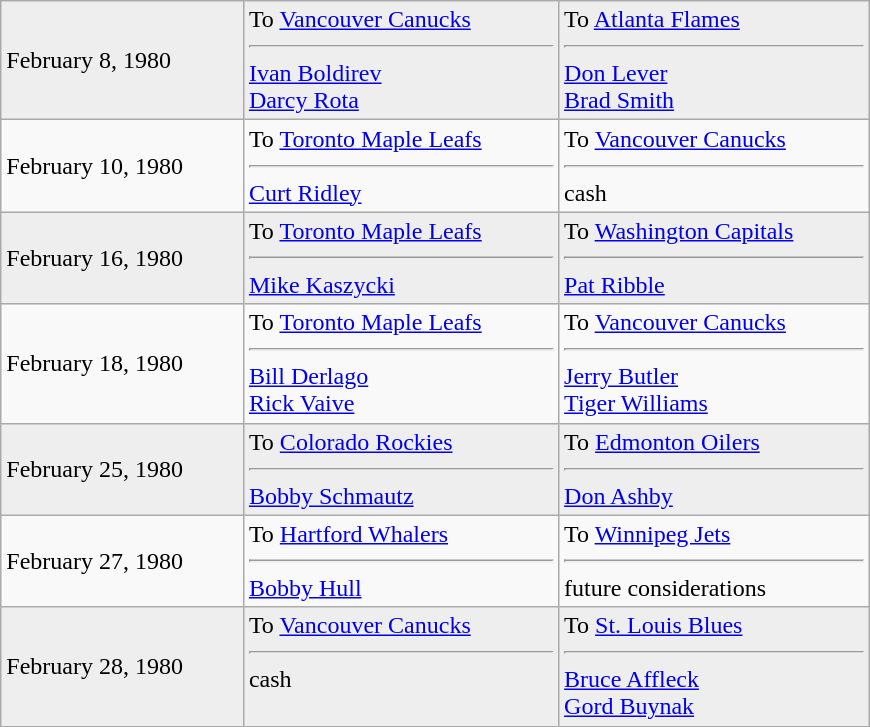<table class="wikitable" style="border:1px solid #999; width:580px;">
<tr style="background:#eee;">
<td>February 8, 1980</td>
<td valign="top">To <a href='#'>Vancouver Canucks</a><hr><a href='#'>Ivan Boldirev</a><br><a href='#'>Darcy Rota</a></td>
<td valign="top">To <a href='#'>Atlanta Flames</a><hr><a href='#'>Don Lever</a><br><a href='#'>Brad Smith</a></td>
</tr>
<tr>
<td>February 10, 1980</td>
<td valign="top">To <a href='#'>Toronto Maple Leafs</a><hr><a href='#'>Curt Ridley</a></td>
<td valign="top">To <a href='#'>Vancouver Canucks</a><hr>cash</td>
</tr>
<tr style="background:#eee;">
<td>February 16, 1980</td>
<td valign="top">To <a href='#'>Toronto Maple Leafs</a><hr><a href='#'>Mike Kaszycki</a></td>
<td valign="top">To <a href='#'>Washington Capitals</a><hr><a href='#'>Pat Ribble</a></td>
</tr>
<tr>
<td>February 18, 1980</td>
<td valign="top">To <a href='#'>Toronto Maple Leafs</a><hr><a href='#'>Bill Derlago</a><br><a href='#'>Rick Vaive</a></td>
<td valign="top">To <a href='#'>Vancouver Canucks</a><hr><a href='#'>Jerry Butler</a><br><a href='#'>Tiger Williams</a></td>
</tr>
<tr style="background:#eee;">
<td>February 25, 1980</td>
<td valign="top">To <a href='#'>Colorado Rockies</a><hr><a href='#'>Bobby Schmautz</a></td>
<td valign="top">To <a href='#'>Edmonton Oilers</a><hr><a href='#'>Don Ashby</a></td>
</tr>
<tr>
<td>February 27, 1980</td>
<td valign="top">To <a href='#'>Hartford Whalers</a><hr><a href='#'>Bobby Hull</a></td>
<td valign="top">To <a href='#'>Winnipeg Jets</a><hr>future considerations</td>
</tr>
<tr style="background:#eee;">
<td>February 28, 1980</td>
<td valign="top">To <a href='#'>Vancouver Canucks</a><hr>cash</td>
<td valign="top">To <a href='#'>St. Louis Blues</a><hr><a href='#'>Bruce Affleck</a><br><a href='#'>Gord Buynak</a></td>
</tr>
</table>
